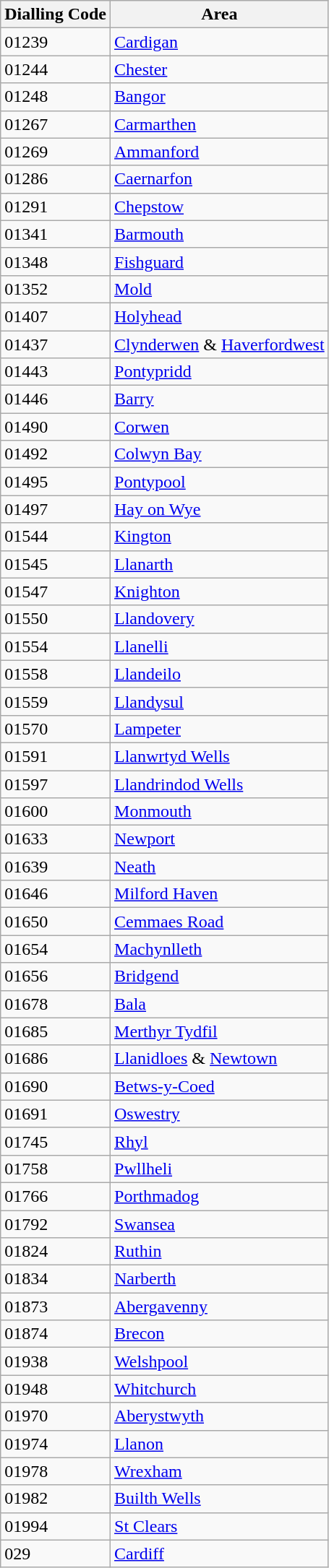<table class="wikitable sortable">
<tr>
<th>Dialling Code</th>
<th>Area</th>
</tr>
<tr>
<td>01239</td>
<td><a href='#'>Cardigan</a></td>
</tr>
<tr>
<td>01244</td>
<td><a href='#'>Chester</a></td>
</tr>
<tr>
<td>01248</td>
<td><a href='#'>Bangor</a></td>
</tr>
<tr>
<td>01267</td>
<td><a href='#'>Carmarthen</a></td>
</tr>
<tr>
<td>01269</td>
<td><a href='#'>Ammanford</a></td>
</tr>
<tr>
<td>01286</td>
<td><a href='#'>Caernarfon</a></td>
</tr>
<tr>
<td>01291</td>
<td><a href='#'>Chepstow</a></td>
</tr>
<tr>
<td>01341</td>
<td><a href='#'>Barmouth</a></td>
</tr>
<tr>
<td>01348</td>
<td><a href='#'>Fishguard</a></td>
</tr>
<tr>
<td>01352</td>
<td><a href='#'>Mold</a></td>
</tr>
<tr>
<td>01407</td>
<td><a href='#'>Holyhead</a></td>
</tr>
<tr>
<td>01437</td>
<td><a href='#'>Clynderwen</a> & <a href='#'>Haverfordwest</a></td>
</tr>
<tr>
<td>01443</td>
<td><a href='#'>Pontypridd</a></td>
</tr>
<tr>
<td>01446</td>
<td><a href='#'>Barry</a></td>
</tr>
<tr>
<td>01490</td>
<td><a href='#'>Corwen</a></td>
</tr>
<tr>
<td>01492</td>
<td><a href='#'>Colwyn Bay</a></td>
</tr>
<tr>
<td>01495</td>
<td><a href='#'>Pontypool</a></td>
</tr>
<tr>
<td>01497</td>
<td><a href='#'>Hay on Wye</a></td>
</tr>
<tr>
<td>01544</td>
<td><a href='#'>Kington</a></td>
</tr>
<tr>
<td>01545</td>
<td><a href='#'>Llanarth</a></td>
</tr>
<tr>
<td>01547</td>
<td><a href='#'>Knighton</a></td>
</tr>
<tr>
<td>01550</td>
<td><a href='#'>Llandovery</a></td>
</tr>
<tr>
<td>01554</td>
<td><a href='#'>Llanelli</a></td>
</tr>
<tr>
<td>01558</td>
<td><a href='#'>Llandeilo</a></td>
</tr>
<tr>
<td>01559</td>
<td><a href='#'>Llandysul</a></td>
</tr>
<tr>
<td>01570</td>
<td><a href='#'>Lampeter</a></td>
</tr>
<tr>
<td>01591</td>
<td><a href='#'>Llanwrtyd Wells</a></td>
</tr>
<tr>
<td>01597</td>
<td><a href='#'>Llandrindod Wells</a></td>
</tr>
<tr>
<td>01600</td>
<td><a href='#'>Monmouth</a></td>
</tr>
<tr>
<td>01633</td>
<td><a href='#'>Newport</a></td>
</tr>
<tr>
<td>01639</td>
<td><a href='#'>Neath</a></td>
</tr>
<tr>
<td>01646</td>
<td><a href='#'>Milford Haven</a></td>
</tr>
<tr>
<td>01650</td>
<td><a href='#'>Cemmaes Road</a></td>
</tr>
<tr>
<td>01654</td>
<td><a href='#'>Machynlleth</a></td>
</tr>
<tr>
<td>01656</td>
<td><a href='#'>Bridgend</a></td>
</tr>
<tr>
<td>01678</td>
<td><a href='#'>Bala</a></td>
</tr>
<tr>
<td>01685</td>
<td><a href='#'>Merthyr Tydfil</a></td>
</tr>
<tr>
<td>01686</td>
<td><a href='#'>Llanidloes</a> & <a href='#'>Newtown</a></td>
</tr>
<tr>
<td>01690</td>
<td><a href='#'>Betws-y-Coed</a></td>
</tr>
<tr>
<td>01691</td>
<td><a href='#'>Oswestry</a></td>
</tr>
<tr>
<td>01745</td>
<td><a href='#'>Rhyl</a></td>
</tr>
<tr>
<td>01758</td>
<td><a href='#'>Pwllheli</a></td>
</tr>
<tr>
<td>01766</td>
<td><a href='#'>Porthmadog</a></td>
</tr>
<tr>
<td>01792</td>
<td><a href='#'>Swansea</a></td>
</tr>
<tr>
<td>01824</td>
<td><a href='#'>Ruthin</a></td>
</tr>
<tr>
<td>01834</td>
<td><a href='#'>Narberth</a></td>
</tr>
<tr>
<td>01873</td>
<td><a href='#'>Abergavenny</a></td>
</tr>
<tr>
<td>01874</td>
<td><a href='#'>Brecon</a></td>
</tr>
<tr>
<td>01938</td>
<td><a href='#'>Welshpool</a></td>
</tr>
<tr>
<td>01948</td>
<td><a href='#'>Whitchurch</a></td>
</tr>
<tr>
<td>01970</td>
<td><a href='#'>Aberystwyth</a></td>
</tr>
<tr>
<td>01974</td>
<td><a href='#'>Llanon</a></td>
</tr>
<tr>
<td>01978</td>
<td><a href='#'>Wrexham</a></td>
</tr>
<tr>
<td>01982</td>
<td><a href='#'>Builth Wells</a></td>
</tr>
<tr>
<td>01994</td>
<td><a href='#'>St Clears</a></td>
</tr>
<tr>
<td>029</td>
<td><a href='#'>Cardiff</a></td>
</tr>
</table>
